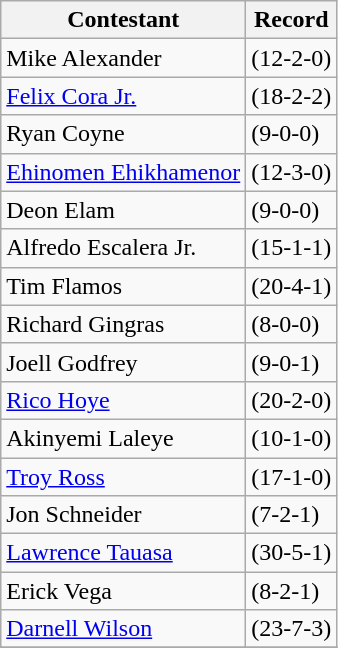<table class="wikitable">
<tr>
<th>Contestant</th>
<th>Record</th>
</tr>
<tr>
<td>Mike Alexander</td>
<td>(12-2-0)</td>
</tr>
<tr>
<td><a href='#'>Felix Cora Jr.</a></td>
<td>(18-2-2)</td>
</tr>
<tr>
<td>Ryan Coyne</td>
<td>(9-0-0)</td>
</tr>
<tr>
<td><a href='#'>Ehinomen Ehikhamenor</a></td>
<td>(12-3-0)</td>
</tr>
<tr>
<td>Deon Elam</td>
<td>(9-0-0)</td>
</tr>
<tr>
<td>Alfredo Escalera Jr.</td>
<td>(15-1-1)</td>
</tr>
<tr>
<td>Tim Flamos</td>
<td>(20-4-1)</td>
</tr>
<tr>
<td>Richard Gingras</td>
<td>(8-0-0)</td>
</tr>
<tr>
<td>Joell Godfrey</td>
<td>(9-0-1)</td>
</tr>
<tr>
<td><a href='#'>Rico Hoye</a></td>
<td>(20-2-0)</td>
</tr>
<tr>
<td>Akinyemi Laleye</td>
<td>(10-1-0)</td>
</tr>
<tr>
<td><a href='#'>Troy Ross</a></td>
<td>(17-1-0)</td>
</tr>
<tr>
<td>Jon Schneider</td>
<td>(7-2-1)</td>
</tr>
<tr>
<td><a href='#'>Lawrence Tauasa</a></td>
<td>(30-5-1)</td>
</tr>
<tr>
<td>Erick Vega</td>
<td>(8-2-1)</td>
</tr>
<tr>
<td><a href='#'>Darnell Wilson</a></td>
<td>(23-7-3)</td>
</tr>
<tr>
</tr>
</table>
